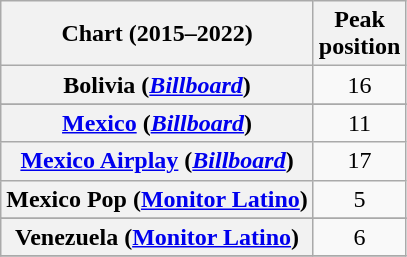<table class="wikitable sortable plainrowheaders" style="text-align:center">
<tr>
<th scope="col">Chart (2015–2022)</th>
<th scope="col">Peak<br>position</th>
</tr>
<tr>
<th scope="row">Bolivia (<em><a href='#'>Billboard</a></em>)</th>
<td>16</td>
</tr>
<tr>
</tr>
<tr>
<th scope="row"><a href='#'>Mexico</a> (<em><a href='#'>Billboard</a></em>)</th>
<td>11</td>
</tr>
<tr>
<th scope="row"><a href='#'>Mexico Airplay</a> (<em><a href='#'>Billboard</a></em>)</th>
<td>17</td>
</tr>
<tr>
<th scope="row">Mexico Pop (<a href='#'>Monitor Latino</a>)</th>
<td>5</td>
</tr>
<tr>
</tr>
<tr>
<th scope="row">Venezuela (<a href='#'>Monitor Latino</a>)</th>
<td>6</td>
</tr>
<tr>
</tr>
</table>
